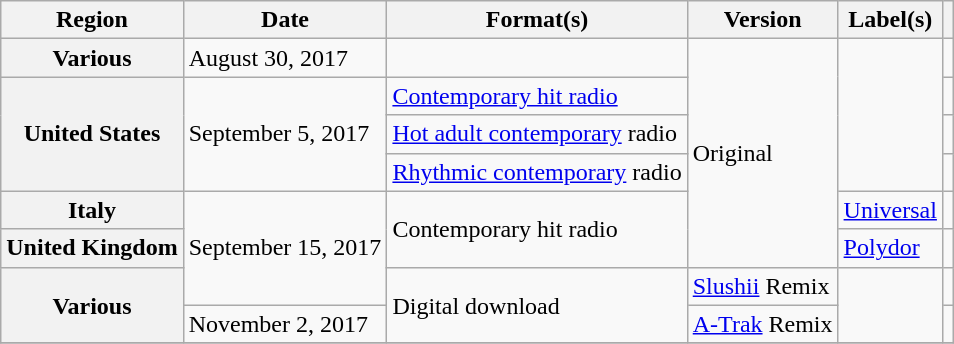<table class="wikitable plainrowheaders">
<tr>
<th scope="col">Region</th>
<th scope="col">Date</th>
<th scope="col">Format(s)</th>
<th scope="col">Version</th>
<th scope="col">Label(s)</th>
<th scope="col"></th>
</tr>
<tr>
<th scope="row">Various</th>
<td>August 30, 2017</td>
<td></td>
<td rowspan="6">Original</td>
<td rowspan="4"></td>
<td style="text-align:center;"></td>
</tr>
<tr>
<th scope="row" rowspan="3">United States</th>
<td rowspan="3">September 5, 2017</td>
<td><a href='#'>Contemporary hit radio</a></td>
<td style="text-align:center;"></td>
</tr>
<tr>
<td><a href='#'>Hot adult contemporary</a> radio</td>
<td style="text-align:center;"></td>
</tr>
<tr>
<td><a href='#'>Rhythmic contemporary</a> radio</td>
<td style="text-align:center;"></td>
</tr>
<tr>
<th scope="row">Italy</th>
<td rowspan="3">September 15, 2017</td>
<td rowspan="2">Contemporary hit radio</td>
<td><a href='#'>Universal</a></td>
<td style="text-align:center;"></td>
</tr>
<tr>
<th scope="row">United Kingdom</th>
<td><a href='#'>Polydor</a></td>
<td style="text-align:center;"></td>
</tr>
<tr>
<th scope="row" rowspan="2">Various</th>
<td rowspan="2">Digital download</td>
<td><a href='#'>Slushii</a> Remix</td>
<td rowspan="2"></td>
<td style="text-align:center;"></td>
</tr>
<tr>
<td>November 2, 2017</td>
<td><a href='#'>A-Trak</a> Remix</td>
<td style="text-align:center;"></td>
</tr>
<tr>
</tr>
</table>
